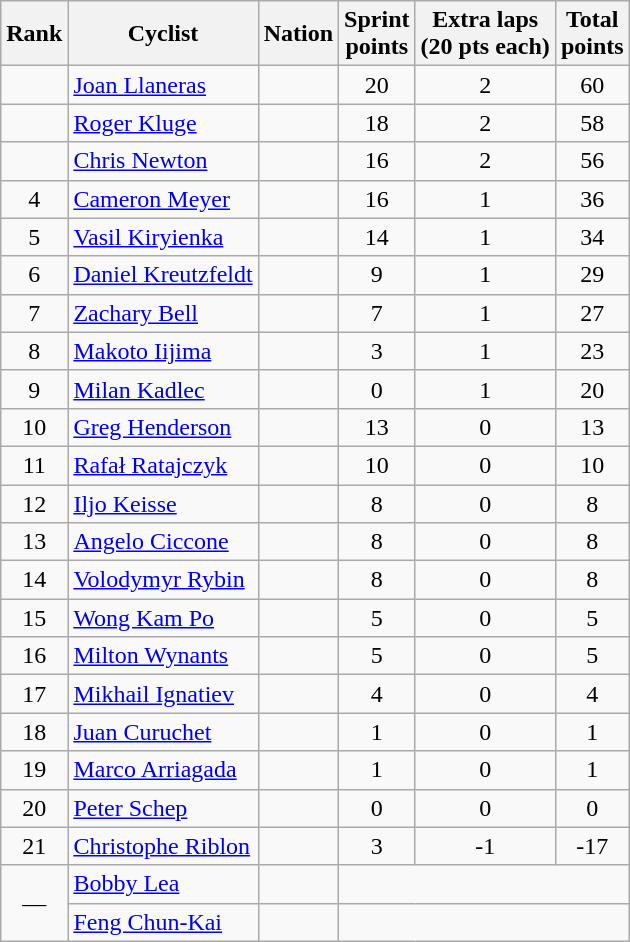<table class="wikitable sortable" style="text-align:center;">
<tr>
<th>Rank</th>
<th>Cyclist</th>
<th>Nation</th>
<th>Sprint<br>points</th>
<th>Extra laps<br>(20 pts each)</th>
<th>Total<br>points</th>
</tr>
<tr>
<td></td>
<td align=left><a href='#'>Joan Llaneras</a></td>
<td align=left></td>
<td>20</td>
<td>2</td>
<td>60</td>
</tr>
<tr>
<td></td>
<td align=left><a href='#'>Roger Kluge</a></td>
<td align=left></td>
<td>18</td>
<td>2</td>
<td>58</td>
</tr>
<tr>
<td></td>
<td align=left><a href='#'>Chris Newton</a></td>
<td align=left></td>
<td>16</td>
<td>2</td>
<td>56</td>
</tr>
<tr>
<td>4</td>
<td align=left><a href='#'>Cameron Meyer</a></td>
<td align=left></td>
<td>16</td>
<td>1</td>
<td>36</td>
</tr>
<tr>
<td>5</td>
<td align=left><a href='#'>Vasil Kiryienka</a></td>
<td align=left></td>
<td>14</td>
<td>1</td>
<td>34</td>
</tr>
<tr>
<td>6</td>
<td align=left><a href='#'>Daniel Kreutzfeldt</a></td>
<td align=left></td>
<td>9</td>
<td>1</td>
<td>29</td>
</tr>
<tr>
<td>7</td>
<td align=left><a href='#'>Zachary Bell</a></td>
<td align=left></td>
<td>7</td>
<td>1</td>
<td>27</td>
</tr>
<tr>
<td>8</td>
<td align=left><a href='#'>Makoto Iijima</a></td>
<td align=left></td>
<td>3</td>
<td>1</td>
<td>23</td>
</tr>
<tr>
<td>9</td>
<td align=left><a href='#'>Milan Kadlec</a></td>
<td align=left></td>
<td>0</td>
<td>1</td>
<td>20</td>
</tr>
<tr>
<td>10</td>
<td align=left><a href='#'>Greg Henderson</a></td>
<td align=left></td>
<td>13</td>
<td>0</td>
<td>13</td>
</tr>
<tr>
<td>11</td>
<td align=left><a href='#'>Rafał Ratajczyk</a></td>
<td align=left></td>
<td>10</td>
<td>0</td>
<td>10</td>
</tr>
<tr>
<td>12</td>
<td align=left><a href='#'>Iljo Keisse</a></td>
<td align=left></td>
<td>8</td>
<td>0</td>
<td>8</td>
</tr>
<tr>
<td>13</td>
<td align=left><a href='#'>Angelo Ciccone</a></td>
<td align=left></td>
<td>8</td>
<td>0</td>
<td>8</td>
</tr>
<tr>
<td>14</td>
<td align=left><a href='#'>Volodymyr Rybin</a></td>
<td align=left></td>
<td>8</td>
<td>0</td>
<td>8</td>
</tr>
<tr>
<td>15</td>
<td align=left><a href='#'>Wong Kam Po</a></td>
<td align=left></td>
<td>5</td>
<td>0</td>
<td>5</td>
</tr>
<tr>
<td>16</td>
<td align=left><a href='#'>Milton Wynants</a></td>
<td align=left></td>
<td>5</td>
<td>0</td>
<td>5</td>
</tr>
<tr>
<td>17</td>
<td align=left><a href='#'>Mikhail Ignatiev</a></td>
<td align=left></td>
<td>4</td>
<td>0</td>
<td>4</td>
</tr>
<tr>
<td>18</td>
<td align=left><a href='#'>Juan Curuchet</a></td>
<td align=left></td>
<td>1</td>
<td>0</td>
<td>1</td>
</tr>
<tr>
<td>19</td>
<td align=left><a href='#'>Marco Arriagada</a></td>
<td align=left></td>
<td>1</td>
<td>0</td>
<td>1</td>
</tr>
<tr>
<td>20</td>
<td align=left><a href='#'>Peter Schep</a></td>
<td align=left></td>
<td>0</td>
<td>0</td>
<td>0</td>
</tr>
<tr>
<td>21</td>
<td align=left><a href='#'>Christophe Riblon</a></td>
<td align=left></td>
<td>3</td>
<td>-1</td>
<td>-17</td>
</tr>
<tr>
<td rowspan=2 data-sort-value=22>—</td>
<td align=left><a href='#'>Bobby Lea</a></td>
<td align=left></td>
<td colspan=3 data-sort-value=0></td>
</tr>
<tr>
<td align=left><a href='#'>Feng Chun-Kai</a></td>
<td align=left></td>
<td colspan=3 data-sort-value=0></td>
</tr>
</table>
